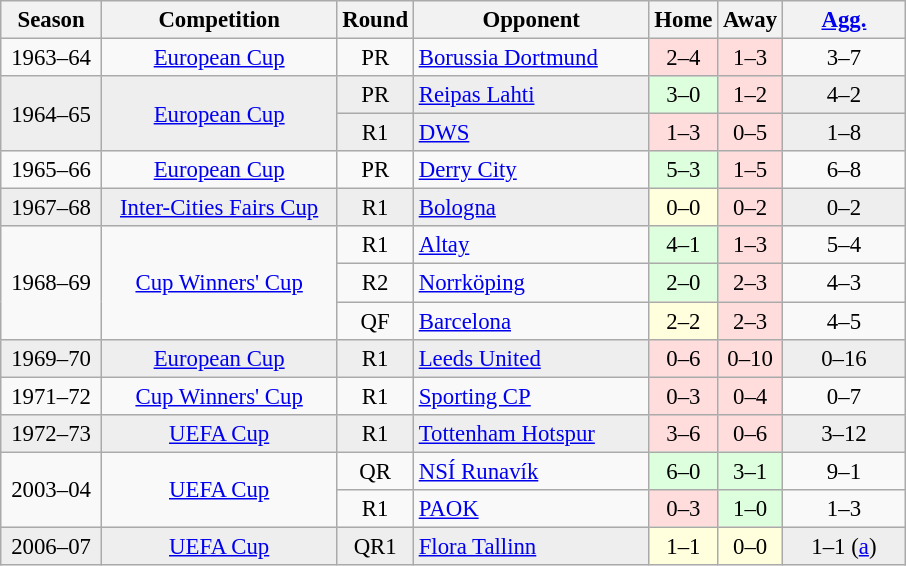<table class="wikitable" style="font-size:95%; text-align: center;">
<tr>
<th width="60">Season</th>
<th width="150">Competition</th>
<th width="30">Round</th>
<th width="150">Opponent</th>
<th width="30">Home</th>
<th width="30">Away</th>
<th width="75"><a href='#'>Agg.</a></th>
</tr>
<tr>
<td>1963–64</td>
<td><a href='#'>European Cup</a></td>
<td>PR</td>
<td align="left"> <a href='#'>Borussia Dortmund</a></td>
<td bgcolor="#ffdddd">2–4</td>
<td bgcolor="#ffdddd">1–3</td>
<td>3–7</td>
</tr>
<tr bgcolor=#EEEEEE>
<td rowspan=2>1964–65</td>
<td rowspan=2><a href='#'>European Cup</a></td>
<td>PR</td>
<td align="left"> <a href='#'>Reipas Lahti</a></td>
<td bgcolor="#ddffdd">3–0</td>
<td bgcolor="#ffdddd">1–2</td>
<td>4–2</td>
</tr>
<tr bgcolor=#EEEEEE>
<td>R1</td>
<td align="left"> <a href='#'>DWS</a></td>
<td bgcolor="#ffdddd">1–3</td>
<td bgcolor="#ffdddd">0–5</td>
<td>1–8</td>
</tr>
<tr>
<td>1965–66</td>
<td><a href='#'>European Cup</a></td>
<td>PR</td>
<td align="left"> <a href='#'>Derry City</a></td>
<td bgcolor="#ddffdd">5–3</td>
<td bgcolor="#ffdddd">1–5</td>
<td>6–8</td>
</tr>
<tr bgcolor=#EEEEEE>
<td>1967–68</td>
<td><a href='#'>Inter-Cities Fairs Cup</a></td>
<td>R1</td>
<td align="left"> <a href='#'>Bologna</a></td>
<td bgcolor="#ffffdd">0–0</td>
<td bgcolor="#ffdddd">0–2</td>
<td>0–2</td>
</tr>
<tr>
<td rowspan=3>1968–69</td>
<td rowspan=3><a href='#'>Cup Winners' Cup</a></td>
<td>R1</td>
<td align="left"> <a href='#'>Altay</a></td>
<td bgcolor="#ddffdd">4–1</td>
<td bgcolor="#ffdddd">1–3</td>
<td>5–4</td>
</tr>
<tr>
<td>R2</td>
<td align="left"> <a href='#'>Norrköping</a></td>
<td bgcolor="#ddffdd">2–0</td>
<td bgcolor="#ffdddd">2–3</td>
<td>4–3</td>
</tr>
<tr>
<td>QF</td>
<td align="left"> <a href='#'>Barcelona</a></td>
<td bgcolor="#ffffdd">2–2</td>
<td bgcolor="#ffdddd">2–3</td>
<td>4–5</td>
</tr>
<tr bgcolor=#EEEEEE>
<td>1969–70</td>
<td><a href='#'>European Cup</a></td>
<td>R1</td>
<td align="left"> <a href='#'>Leeds United</a></td>
<td bgcolor="#ffdddd">0–6</td>
<td bgcolor="#ffdddd">0–10</td>
<td>0–16</td>
</tr>
<tr>
<td>1971–72</td>
<td><a href='#'>Cup Winners' Cup</a></td>
<td>R1</td>
<td align="left"> <a href='#'>Sporting CP</a></td>
<td bgcolor="#ffdddd">0–3</td>
<td bgcolor="#ffdddd">0–4</td>
<td>0–7</td>
</tr>
<tr bgcolor=#EEEEEE>
<td>1972–73</td>
<td><a href='#'>UEFA Cup</a></td>
<td>R1</td>
<td align="left"> <a href='#'>Tottenham Hotspur</a></td>
<td bgcolor="#ffdddd">3–6</td>
<td bgcolor="#ffdddd">0–6</td>
<td>3–12</td>
</tr>
<tr>
<td rowspan=2>2003–04</td>
<td rowspan=2><a href='#'>UEFA Cup</a></td>
<td>QR</td>
<td align="left"> <a href='#'>NSÍ Runavík</a></td>
<td bgcolor="#ddffdd">6–0</td>
<td bgcolor="#ddffdd">3–1</td>
<td>9–1</td>
</tr>
<tr>
<td>R1</td>
<td align="left"> <a href='#'>PAOK</a></td>
<td bgcolor="#ffdddd">0–3</td>
<td bgcolor="#ddffdd">1–0</td>
<td>1–3</td>
</tr>
<tr bgcolor=#EEEEEE>
<td>2006–07</td>
<td><a href='#'>UEFA Cup</a></td>
<td>QR1</td>
<td align="left"> <a href='#'>Flora Tallinn</a></td>
<td bgcolor="#ffffdd">1–1</td>
<td bgcolor="#ffffdd">0–0</td>
<td>1–1 (<a href='#'>a</a>)</td>
</tr>
</table>
